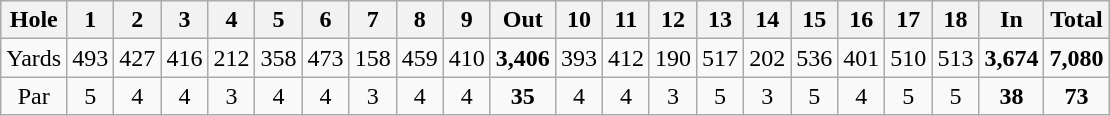<table class="wikitable" style="text-align:center">
<tr>
<th>Hole</th>
<th>1</th>
<th>2</th>
<th>3</th>
<th>4</th>
<th>5</th>
<th>6</th>
<th>7</th>
<th>8</th>
<th>9</th>
<th>Out</th>
<th>10</th>
<th>11</th>
<th>12</th>
<th>13</th>
<th>14</th>
<th>15</th>
<th>16</th>
<th>17</th>
<th>18</th>
<th>In</th>
<th>Total</th>
</tr>
<tr>
<td>Yards</td>
<td>493</td>
<td>427</td>
<td>416</td>
<td>212</td>
<td>358</td>
<td>473</td>
<td>158</td>
<td>459</td>
<td>410</td>
<td><strong>3,406</strong></td>
<td>393</td>
<td>412</td>
<td>190</td>
<td>517</td>
<td>202</td>
<td>536</td>
<td>401</td>
<td>510</td>
<td>513</td>
<td><strong>3,674</strong></td>
<td><strong>7,080</strong></td>
</tr>
<tr>
<td>Par</td>
<td>5</td>
<td>4</td>
<td>4</td>
<td>3</td>
<td>4</td>
<td>4</td>
<td>3</td>
<td>4</td>
<td>4</td>
<td><strong>35</strong></td>
<td>4</td>
<td>4</td>
<td>3</td>
<td>5</td>
<td>3</td>
<td>5</td>
<td>4</td>
<td>5</td>
<td>5</td>
<td><strong>38</strong></td>
<td><strong>73</strong></td>
</tr>
</table>
